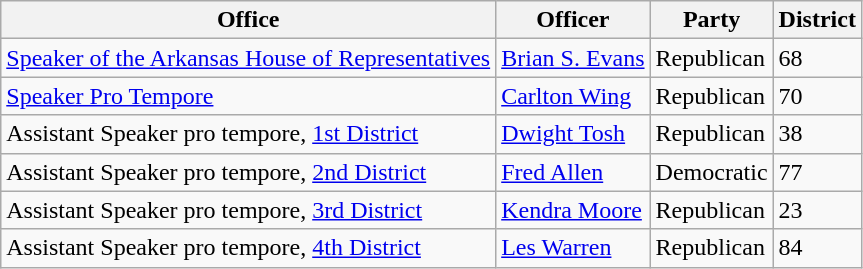<table class="wikitable">
<tr>
<th>Office</th>
<th>Officer</th>
<th>Party</th>
<th>District</th>
</tr>
<tr>
<td><a href='#'>Speaker of the Arkansas House of Representatives</a></td>
<td><a href='#'>Brian S. Evans</a></td>
<td>Republican</td>
<td>68</td>
</tr>
<tr>
<td><a href='#'>Speaker Pro Tempore</a></td>
<td><a href='#'>Carlton Wing</a></td>
<td>Republican</td>
<td>70</td>
</tr>
<tr>
<td>Assistant Speaker pro tempore, <a href='#'>1st District</a></td>
<td><a href='#'>Dwight Tosh</a></td>
<td>Republican</td>
<td>38</td>
</tr>
<tr>
<td>Assistant Speaker pro tempore, <a href='#'>2nd District</a></td>
<td><a href='#'>Fred Allen</a></td>
<td>Democratic</td>
<td>77</td>
</tr>
<tr>
<td>Assistant Speaker pro tempore, <a href='#'>3rd District</a></td>
<td><a href='#'>Kendra Moore</a></td>
<td>Republican</td>
<td>23</td>
</tr>
<tr>
<td>Assistant Speaker pro tempore, <a href='#'>4th District</a></td>
<td><a href='#'>Les Warren</a></td>
<td>Republican</td>
<td>84</td>
</tr>
</table>
